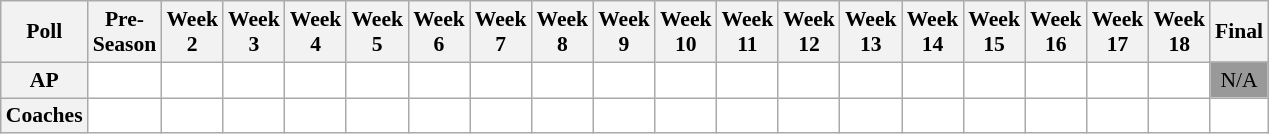<table class="wikitable" style="white-space:nowrap;font-size:90%">
<tr>
<th>Poll</th>
<th>Pre-<br>Season</th>
<th>Week<br>2</th>
<th>Week<br>3</th>
<th>Week<br>4</th>
<th>Week<br>5</th>
<th>Week<br>6</th>
<th>Week<br>7</th>
<th>Week<br>8</th>
<th>Week<br>9</th>
<th>Week<br>10</th>
<th>Week<br>11</th>
<th>Week<br>12</th>
<th>Week<br>13</th>
<th>Week<br>14</th>
<th>Week<br>15</th>
<th>Week<br>16</th>
<th>Week<br>17</th>
<th>Week<br>18</th>
<th>Final</th>
</tr>
<tr style="text-align:center;">
<th>AP</th>
<td style="background:#FFF;"></td>
<td style="background:#FFF;"></td>
<td style="background:#FFF;"></td>
<td style="background:#FFF;"></td>
<td style="background:#FFF;"></td>
<td style="background:#FFF;"></td>
<td style="background:#FFF;"></td>
<td style="background:#FFF;"></td>
<td style="background:#FFF;"></td>
<td style="background:#FFF;"></td>
<td style="background:#FFF;"></td>
<td style="background:#FFF;"></td>
<td style="background:#FFF;"></td>
<td style="background:#FFF;"></td>
<td style="background:#FFF;"></td>
<td style="background:#FFF;"></td>
<td style="background:#FFF;"></td>
<td style="background:#FFF;"></td>
<td style="background:#999;">N/A</td>
</tr>
<tr style="text-align:center;">
<th>Coaches</th>
<td style="background:#FFF;"></td>
<td style="background:#FFF;"></td>
<td style="background:#FFF;"></td>
<td style="background:#FFF;"></td>
<td style="background:#FFF;"></td>
<td style="background:#FFF;"></td>
<td style="background:#FFF;"></td>
<td style="background:#FFF;"></td>
<td style="background:#FFF;"></td>
<td style="background:#FFF;"></td>
<td style="background:#FFF;"></td>
<td style="background:#FFF;"></td>
<td style="background:#FFF;"></td>
<td style="background:#FFF;"></td>
<td style="background:#FFF;"></td>
<td style="background:#FFF;"></td>
<td style="background:#FFF;"></td>
<td style="background:#FFF;"></td>
<td style="background:#FFF;"></td>
</tr>
</table>
